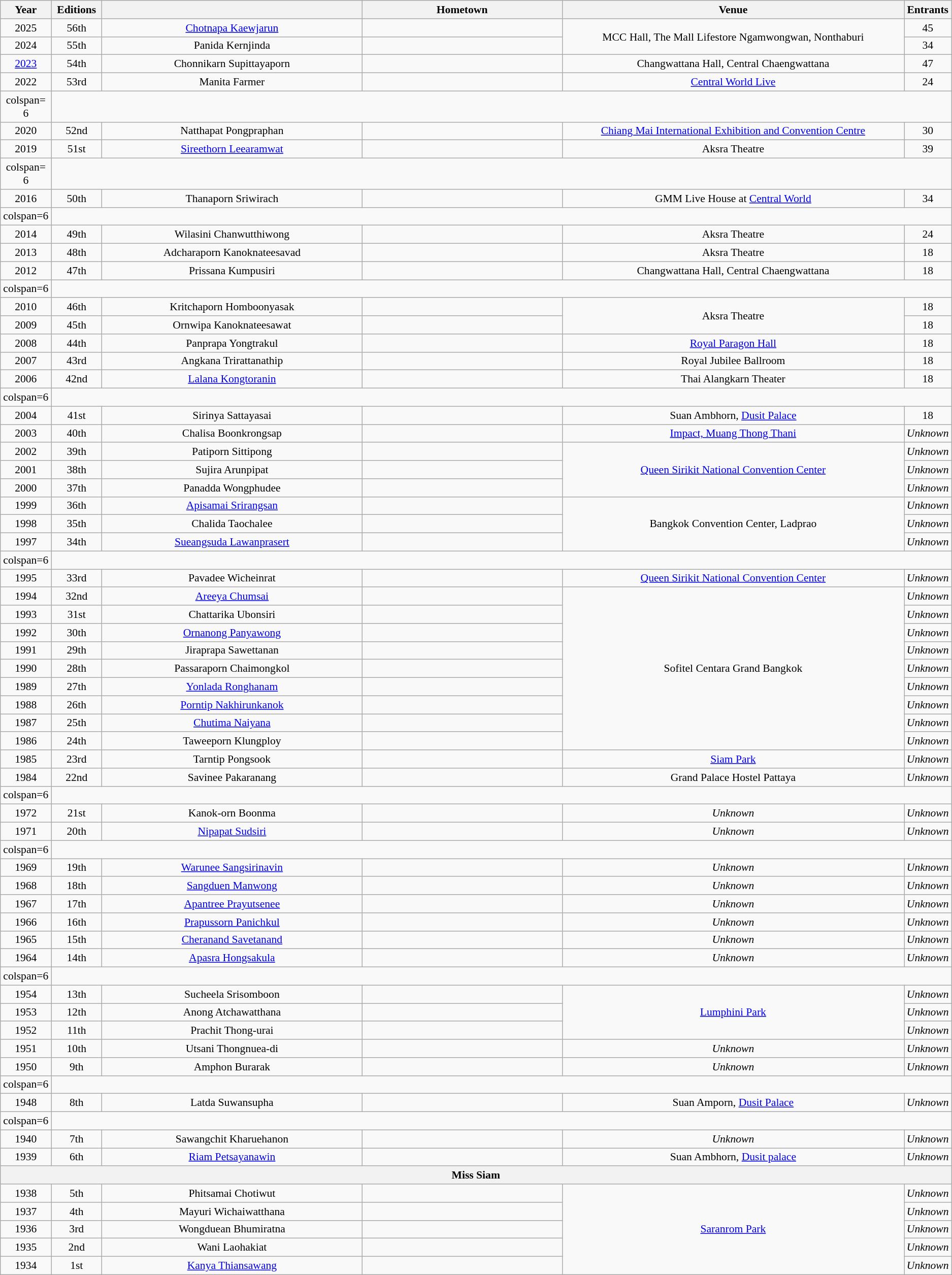<table class="wikitable" style="font-size: 90%; text-align:center">
<tr>
<th width="60">Year</th>
<th width="60">Editions</th>
<th width="340"></th>
<th width="260">Hometown</th>
<th width="450">Venue</th>
<th width="50">Entrants</th>
</tr>
<tr>
<td>2025</td>
<td>56th</td>
<td><a href='#'>Chotnapa Kaewjarun</a></td>
<td align=left></td>
<td rowspan="2">MCC Hall, The Mall Lifestore Ngamwongwan, Nonthaburi</td>
<td>45</td>
</tr>
<tr>
<td>2024</td>
<td>55th</td>
<td>Panida Kernjinda</td>
<td align=left></td>
<td>34</td>
</tr>
<tr>
<td><a href='#'>2023</a></td>
<td>54th</td>
<td>Chonnikarn Supittayaporn</td>
<td align=left></td>
<td>Changwattana Hall, Central Chaengwattana</td>
<td>47</td>
</tr>
<tr>
<td>2022</td>
<td>53rd</td>
<td>Manita Farmer</td>
<td align=left></td>
<td><a href='#'>Central World Live</a></td>
<td>24</td>
</tr>
<tr>
<td>colspan= 6 </td>
</tr>
<tr>
<td>2020</td>
<td>52nd</td>
<td>Natthapat Pongpraphan</td>
<td align=left></td>
<td><a href='#'>Chiang Mai International Exhibition and Convention Centre</a></td>
<td>30</td>
</tr>
<tr>
<td>2019</td>
<td>51st</td>
<td><a href='#'>Sireethorn Leearamwat</a></td>
<td align=left></td>
<td>Aksra Theatre</td>
<td>39</td>
</tr>
<tr>
<td>colspan= 6 </td>
</tr>
<tr>
<td>2016</td>
<td>50th</td>
<td>Thanaporn Sriwirach</td>
<td align=left></td>
<td>GMM Live House at <a href='#'>Central World</a></td>
<td>34</td>
</tr>
<tr>
<td>colspan=6 </td>
</tr>
<tr>
<td>2014</td>
<td>49th</td>
<td>Wilasini Chanwutthiwong</td>
<td align=left></td>
<td>Aksra Theatre</td>
<td>24</td>
</tr>
<tr>
<td>2013</td>
<td>48th</td>
<td>Adcharaporn Kanoknateesavad</td>
<td align=left></td>
<td>Aksra Theatre</td>
<td>18</td>
</tr>
<tr>
<td>2012</td>
<td>47th</td>
<td>Prissana Kumpusiri</td>
<td align=left></td>
<td>Changwattana Hall, Central Chaengwattana</td>
<td>18</td>
</tr>
<tr>
<td>colspan=6 </td>
</tr>
<tr>
<td>2010</td>
<td>46th</td>
<td>Kritchaporn Homboonyasak</td>
<td align=left></td>
<td rowspan="2">Aksra Theatre</td>
<td>18</td>
</tr>
<tr>
<td>2009</td>
<td>45th</td>
<td>Ornwipa Kanoknateesawat</td>
<td align=left></td>
<td>18</td>
</tr>
<tr>
<td>2008</td>
<td>44th</td>
<td>Panprapa Yongtrakul</td>
<td align=left></td>
<td><a href='#'>Royal Paragon Hall</a></td>
<td>18</td>
</tr>
<tr>
<td>2007</td>
<td>43rd</td>
<td>Angkana Trirattanathip</td>
<td align=left></td>
<td>Royal Jubilee Ballroom</td>
<td>18</td>
</tr>
<tr>
<td>2006</td>
<td>42nd</td>
<td><a href='#'>Lalana Kongtoranin</a></td>
<td align=left></td>
<td>Thai Alangkarn Theater</td>
<td>18</td>
</tr>
<tr>
<td>colspan=6 </td>
</tr>
<tr>
<td>2004</td>
<td>41st</td>
<td>Sirinya Sattayasai</td>
<td align=left></td>
<td>Suan Ambhorn, <a href='#'>Dusit Palace</a></td>
<td>18</td>
</tr>
<tr>
<td>2003</td>
<td>40th</td>
<td>Chalisa Boonkrongsap</td>
<td align=left></td>
<td><a href='#'>Impact, Muang Thong Thani</a></td>
<td><em>Unknown</em></td>
</tr>
<tr>
<td>2002</td>
<td>39th</td>
<td>Patiporn Sittipong</td>
<td align=left></td>
<td rowspan="3"><a href='#'>Queen Sirikit National Convention Center</a></td>
<td><em>Unknown</em></td>
</tr>
<tr>
<td>2001</td>
<td>38th</td>
<td>Sujira Arunpipat</td>
<td align=left></td>
<td><em>Unknown</em></td>
</tr>
<tr>
<td>2000</td>
<td>37th</td>
<td>Panadda Wongphudee</td>
<td align=left></td>
<td><em>Unknown</em></td>
</tr>
<tr>
<td>1999</td>
<td>36th</td>
<td><a href='#'>Apisamai Srirangsan</a></td>
<td align=left></td>
<td rowspan="3">Bangkok Convention Center, Ladprao</td>
<td><em>Unknown</em></td>
</tr>
<tr>
<td>1998</td>
<td>35th</td>
<td>Chalida Taochalee</td>
<td align=left></td>
<td><em>Unknown</em></td>
</tr>
<tr>
<td>1997</td>
<td>34th</td>
<td><a href='#'>Sueangsuda Lawanprasert</a></td>
<td align=left></td>
<td><em>Unknown</em></td>
</tr>
<tr>
<td>colspan=6 </td>
</tr>
<tr>
<td>1995</td>
<td>33rd</td>
<td>Pavadee Wicheinrat</td>
<td align=left></td>
<td><a href='#'>Queen Sirikit National Convention Center</a></td>
<td><em>Unknown</em></td>
</tr>
<tr>
<td>1994</td>
<td>32nd</td>
<td><a href='#'>Areeya Chumsai</a></td>
<td align=left></td>
<td rowspan="9">Sofitel Centara Grand Bangkok</td>
<td><em>Unknown</em></td>
</tr>
<tr>
<td>1993</td>
<td>31st</td>
<td>Chattarika Ubonsiri</td>
<td align=left></td>
<td><em>Unknown</em></td>
</tr>
<tr>
<td>1992</td>
<td>30th</td>
<td><a href='#'>Ornanong Panyawong</a></td>
<td align=left></td>
<td><em>Unknown</em></td>
</tr>
<tr>
<td>1991</td>
<td>29th</td>
<td>Jiraprapa Sawettanan</td>
<td align=left></td>
<td><em>Unknown</em></td>
</tr>
<tr>
<td>1990</td>
<td>28th</td>
<td>Passaraporn Chaimongkol</td>
<td align=left></td>
<td><em>Unknown</em></td>
</tr>
<tr>
<td>1989</td>
<td>27th</td>
<td><a href='#'>Yonlada Ronghanam</a></td>
<td align=left></td>
<td><em>Unknown</em></td>
</tr>
<tr>
<td>1988</td>
<td>26th</td>
<td><a href='#'>Porntip Nakhirunkanok</a></td>
<td align=left></td>
<td><em>Unknown</em></td>
</tr>
<tr>
<td>1987</td>
<td>25th</td>
<td><a href='#'>Chutima Naiyana</a></td>
<td align=left></td>
<td><em>Unknown</em></td>
</tr>
<tr>
<td>1986</td>
<td>24th</td>
<td>Taweeporn Klungploy</td>
<td align=left></td>
<td><em>Unknown</em></td>
</tr>
<tr>
<td>1985</td>
<td>23rd</td>
<td>Tarntip Pongsook</td>
<td align=left></td>
<td><a href='#'>Siam Park</a></td>
<td><em>Unknown</em></td>
</tr>
<tr>
<td>1984</td>
<td>22nd</td>
<td>Savinee Pakaranang</td>
<td align=left></td>
<td>Grand Palace Hostel Pattaya</td>
<td><em>Unknown</em></td>
</tr>
<tr>
<td>colspan=6 </td>
</tr>
<tr>
<td>1972</td>
<td>21st</td>
<td>Kanok-orn Boonma</td>
<td align=left></td>
<td><em>Unknown</em></td>
<td><em>Unknown</em></td>
</tr>
<tr>
<td>1971</td>
<td>20th</td>
<td><a href='#'>Nipapat Sudsiri</a></td>
<td align=left></td>
<td><em>Unknown</em></td>
<td><em>Unknown</em></td>
</tr>
<tr>
<td>colspan=6 </td>
</tr>
<tr>
<td>1969</td>
<td>19th</td>
<td><a href='#'>Warunee Sangsirinavin</a></td>
<td align=left></td>
<td><em>Unknown</em></td>
<td><em>Unknown</em></td>
</tr>
<tr>
<td>1968</td>
<td>18th</td>
<td><a href='#'>Sangduen Manwong</a></td>
<td align=left></td>
<td><em>Unknown</em></td>
<td><em>Unknown</em></td>
</tr>
<tr>
<td>1967</td>
<td>17th</td>
<td><a href='#'>Apantree Prayutsenee</a></td>
<td align=left></td>
<td><em>Unknown</em></td>
<td><em>Unknown</em></td>
</tr>
<tr>
<td>1966</td>
<td>16th</td>
<td><a href='#'>Prapussorn Panichkul</a></td>
<td align=left></td>
<td><em>Unknown</em></td>
<td><em>Unknown</em></td>
</tr>
<tr>
<td>1965</td>
<td>15th</td>
<td><a href='#'>Cheranand Savetanand</a></td>
<td align=left></td>
<td><em>Unknown</em></td>
<td><em>Unknown</em></td>
</tr>
<tr>
<td>1964</td>
<td>14th</td>
<td><a href='#'>Apasra Hongsakula</a></td>
<td align=left></td>
<td><em>Unknown</em></td>
<td><em>Unknown</em></td>
</tr>
<tr>
<td>colspan=6 </td>
</tr>
<tr>
<td>1954</td>
<td>13th</td>
<td>Sucheela Srisomboon</td>
<td align=left></td>
<td rowspan="3"><a href='#'>Lumphini Park</a></td>
<td><em>Unknown</em></td>
</tr>
<tr>
<td>1953</td>
<td>12th</td>
<td>Anong Atchawatthana</td>
<td align=left></td>
<td><em>Unknown</em></td>
</tr>
<tr>
<td>1952</td>
<td>11th</td>
<td>Prachit Thong-urai</td>
<td align=left></td>
<td><em>Unknown</em></td>
</tr>
<tr>
<td>1951</td>
<td>10th</td>
<td>Utsani Thongnuea-di</td>
<td align=left></td>
<td><em>Unknown</em></td>
<td><em>Unknown</em></td>
</tr>
<tr>
<td>1950</td>
<td>9th</td>
<td>Amphon Burarak</td>
<td align=left></td>
<td><em>Unknown</em></td>
<td><em>Unknown</em></td>
</tr>
<tr>
<td>colspan=6 </td>
</tr>
<tr>
<td>1948</td>
<td>8th</td>
<td>Latda Suwansupha</td>
<td align=left></td>
<td>Suan Amporn, <a href='#'>Dusit Palace</a></td>
<td><em>Unknown</em></td>
</tr>
<tr>
<td>colspan=6 </td>
</tr>
<tr>
<td>1940</td>
<td>7th</td>
<td>Sawangchit Kharuehanon</td>
<td align=left></td>
<td><em>Unknown</em></td>
<td><em>Unknown</em></td>
</tr>
<tr>
<td>1939</td>
<td>6th</td>
<td><a href='#'>Riam Petsayanawin</a></td>
<td align=left></td>
<td>Suan Ambhorn, <a href='#'>Dusit palace</a></td>
<td><em>Unknown</em></td>
</tr>
<tr>
<th colspan="6" align="center" bgcolor="#efefef"><strong>Miss Siam</strong></th>
</tr>
<tr>
<td>1938</td>
<td>5th</td>
<td>Phitsamai Chotiwut</td>
<td align=left></td>
<td rowspan="5"><a href='#'>Saranrom Park</a></td>
<td><em>Unknown</em></td>
</tr>
<tr>
<td>1937</td>
<td>4th</td>
<td>Mayuri Wichaiwatthana</td>
<td align=left></td>
<td><em>Unknown</em></td>
</tr>
<tr>
<td>1936</td>
<td>3rd</td>
<td>Wongduean Bhumiratna</td>
<td align=left></td>
<td><em>Unknown</em></td>
</tr>
<tr>
<td>1935</td>
<td>2nd</td>
<td>Wani Laohakiat</td>
<td align=left></td>
<td><em>Unknown</em></td>
</tr>
<tr>
<td>1934</td>
<td>1st</td>
<td><a href='#'>Kanya Thiansawang</a></td>
<td align=left></td>
<td><em>Unknown</em></td>
</tr>
</table>
